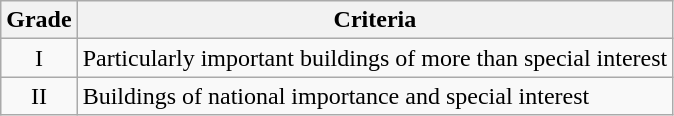<table class="wikitable">
<tr>
<th>Grade</th>
<th>Criteria</th>
</tr>
<tr>
<td align="center" >I</td>
<td>Particularly important buildings of more than special interest</td>
</tr>
<tr>
<td align="center" >II</td>
<td>Buildings of national importance and special interest</td>
</tr>
</table>
